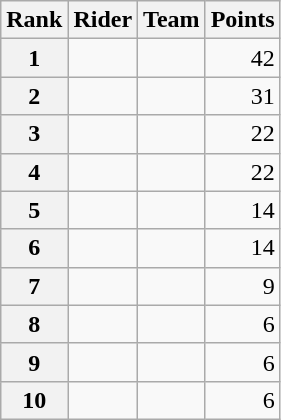<table class="wikitable">
<tr>
<th scope="col">Rank</th>
<th scope="col">Rider</th>
<th scope="col">Team</th>
<th scope="col">Points</th>
</tr>
<tr>
<th scope="row">1</th>
<td> </td>
<td></td>
<td style="text-align:right;">42</td>
</tr>
<tr>
<th scope="row">2</th>
<td></td>
<td></td>
<td style="text-align:right;">31</td>
</tr>
<tr>
<th scope="row">3</th>
<td></td>
<td></td>
<td style="text-align:right;">22</td>
</tr>
<tr>
<th scope="row">4</th>
<td></td>
<td></td>
<td style="text-align:right;">22</td>
</tr>
<tr>
<th scope="row">5</th>
<td></td>
<td></td>
<td style="text-align:right;">14</td>
</tr>
<tr>
<th scope="row">6</th>
<td></td>
<td></td>
<td style="text-align:right;">14</td>
</tr>
<tr>
<th scope="row">7</th>
<td></td>
<td></td>
<td style="text-align:right;">9</td>
</tr>
<tr>
<th scope="row">8</th>
<td></td>
<td></td>
<td style="text-align:right;">6</td>
</tr>
<tr>
<th scope="row">9</th>
<td></td>
<td></td>
<td style="text-align:right;">6</td>
</tr>
<tr>
<th scope="row">10</th>
<td></td>
<td></td>
<td style="text-align:right;">6</td>
</tr>
</table>
